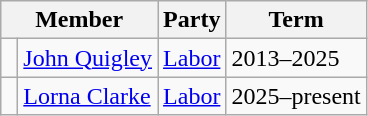<table class="wikitable">
<tr>
<th colspan="2">Member</th>
<th>Party</th>
<th>Term</th>
</tr>
<tr>
<td> </td>
<td><a href='#'>John Quigley</a></td>
<td><a href='#'>Labor</a></td>
<td>2013–2025</td>
</tr>
<tr>
<td> </td>
<td><a href='#'>Lorna Clarke</a></td>
<td><a href='#'>Labor</a></td>
<td>2025–present</td>
</tr>
</table>
